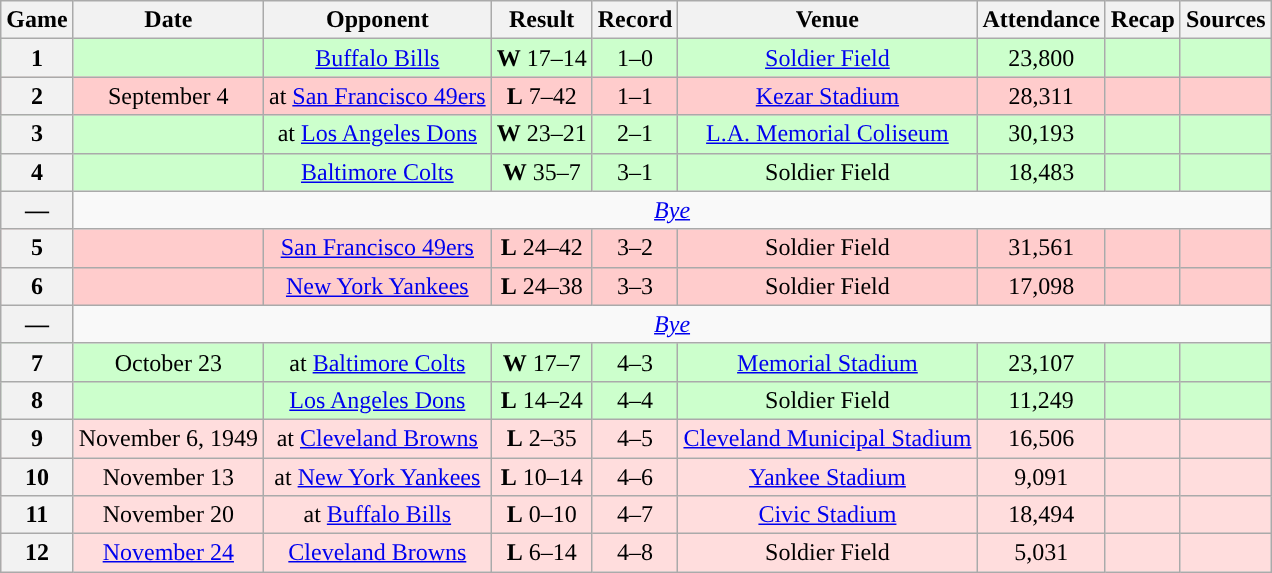<table class="wikitable" style="text-align:center">
<tr>
<th>Game</th>
<th>Date</th>
<th>Opponent</th>
<th>Result</th>
<th>Record</th>
<th>Venue</th>
<th>Attendance</th>
<th>Recap</th>
<th>Sources</th>
</tr>
<tr style="background:#cfc">
<th>1</th>
<td></td>
<td><a href='#'>Buffalo Bills</a></td>
<td><strong>W</strong> 17–14</td>
<td>1–0</td>
<td><a href='#'>Soldier Field</a></td>
<td>23,800</td>
<td></td>
<td></td>
</tr>
<tr style="background:#fcc">
<th>2</th>
<td>September 4</td>
<td>at <a href='#'>San Francisco 49ers</a></td>
<td><strong>L</strong> 7–42</td>
<td>1–1</td>
<td><a href='#'>Kezar Stadium</a></td>
<td>28,311</td>
<td></td>
<td></td>
</tr>
<tr style="background:#cfc">
<th>3</th>
<td></td>
<td>at <a href='#'>Los Angeles Dons</a></td>
<td><strong>W</strong> 23–21</td>
<td>2–1</td>
<td><a href='#'>L.A. Memorial Coliseum</a></td>
<td>30,193</td>
<td></td>
<td></td>
</tr>
<tr style="background:#cfc">
<th>4</th>
<td></td>
<td><a href='#'>Baltimore Colts</a></td>
<td><strong>W</strong> 35–7</td>
<td>3–1</td>
<td>Soldier Field</td>
<td>18,483</td>
<td></td>
<td></td>
</tr>
<tr>
<th>—</th>
<td colspan="8"><em><a href='#'>Bye</a></em></td>
</tr>
<tr style="background:#fcc">
<th>5</th>
<td></td>
<td><a href='#'>San Francisco 49ers</a></td>
<td><strong>L</strong> 24–42</td>
<td>3–2</td>
<td>Soldier Field</td>
<td>31,561</td>
<td></td>
<td></td>
</tr>
<tr style="background: #fcc;">
<th>6</th>
<td></td>
<td><a href='#'>New York Yankees</a></td>
<td><strong>L</strong> 24–38</td>
<td>3–3</td>
<td>Soldier Field</td>
<td>17,098</td>
<td></td>
<td></td>
</tr>
<tr>
<th>—</th>
<td colspan="8"><em><a href='#'>Bye</a></em></td>
</tr>
<tr style="background:#cfc">
<th>7</th>
<td>October 23</td>
<td>at <a href='#'>Baltimore Colts</a></td>
<td><strong>W</strong> 17–7</td>
<td>4–3</td>
<td><a href='#'>Memorial Stadium</a></td>
<td>23,107</td>
<td></td>
<td></td>
</tr>
<tr style="background:#cfc">
<th>8</th>
<td></td>
<td><a href='#'>Los Angeles Dons</a></td>
<td><strong>L</strong> 14–24</td>
<td>4–4</td>
<td>Soldier Field</td>
<td>11,249</td>
<td></td>
<td></td>
</tr>
<tr style="background: #ffdddd;">
<th>9</th>
<td>November 6, 1949</td>
<td>at <a href='#'>Cleveland Browns</a></td>
<td><strong>L</strong> 2–35</td>
<td>4–5</td>
<td><a href='#'>Cleveland Municipal Stadium</a></td>
<td>16,506</td>
<td></td>
<td></td>
</tr>
<tr style="background: #ffdddd;">
<th>10</th>
<td>November 13</td>
<td>at <a href='#'>New York Yankees</a></td>
<td><strong>L</strong> 10–14</td>
<td>4–6</td>
<td><a href='#'>Yankee Stadium</a></td>
<td>9,091</td>
<td></td>
<td></td>
</tr>
<tr style="background: #ffdddd;">
<th>11</th>
<td>November 20</td>
<td>at <a href='#'>Buffalo Bills</a></td>
<td><strong>L</strong> 0–10</td>
<td>4–7</td>
<td><a href='#'>Civic Stadium</a></td>
<td>18,494</td>
<td></td>
<td></td>
</tr>
<tr style="background: #ffdddd;">
<th>12</th>
<td><a href='#'>November 24</a></td>
<td><a href='#'>Cleveland Browns</a></td>
<td><strong>L</strong> 6–14</td>
<td>4–8</td>
<td>Soldier Field</td>
<td>5,031</td>
<td></td>
<td></td>
</tr>
</table>
